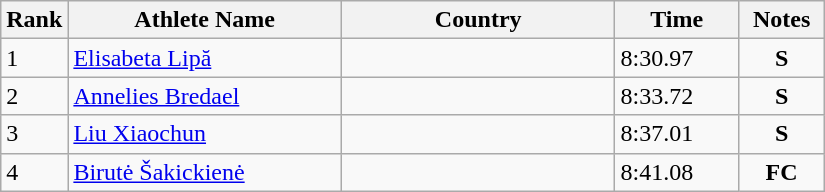<table class="wikitable">
<tr>
<th width=25>Rank</th>
<th width=175>Athlete Name</th>
<th width=175>Country</th>
<th width=75>Time</th>
<th width=50>Notes</th>
</tr>
<tr>
<td>1</td>
<td><a href='#'>Elisabeta Lipă</a></td>
<td></td>
<td>8:30.97</td>
<td align=center><strong>S</strong></td>
</tr>
<tr>
<td>2</td>
<td><a href='#'>Annelies Bredael</a></td>
<td></td>
<td>8:33.72</td>
<td align=center><strong>S</strong></td>
</tr>
<tr>
<td>3</td>
<td><a href='#'>Liu Xiaochun</a></td>
<td></td>
<td>8:37.01</td>
<td align=center><strong>S</strong></td>
</tr>
<tr>
<td>4</td>
<td><a href='#'>Birutė Šakickienė</a></td>
<td></td>
<td>8:41.08</td>
<td align=center><strong>FC</strong></td>
</tr>
</table>
